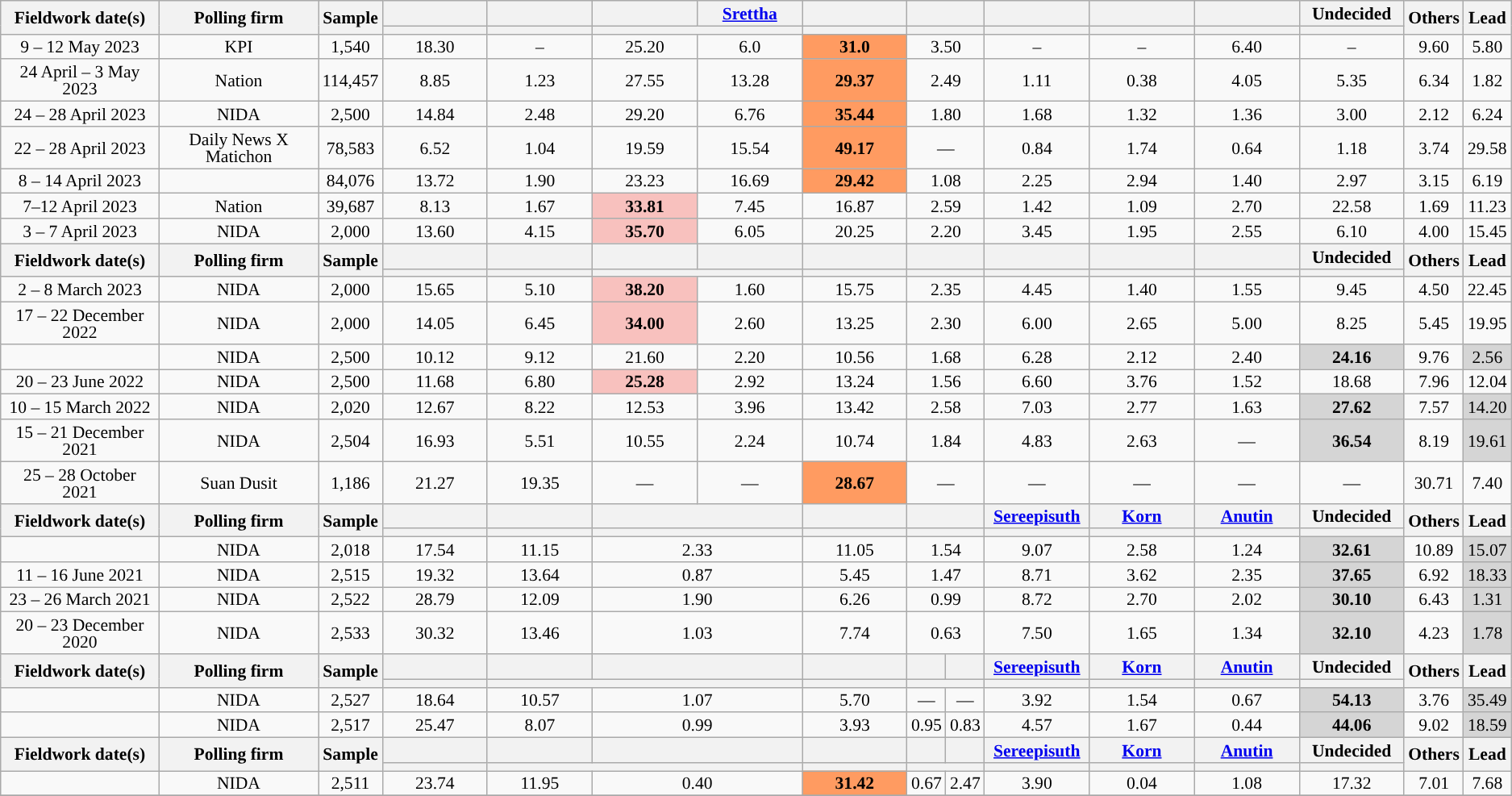<table class="wikitable" style="text-align:center;font-size:90%;line-height:14px">
<tr>
<th rowspan="2">Fieldwork date(s)</th>
<th rowspan="2">Polling firm</th>
<th rowspan="2">Sample</th>
<th></th>
<th></th>
<th></th>
<th><a href='#'>Srettha</a></th>
<th></th>
<th colspan="2"></th>
<th></th>
<th></th>
<th></th>
<th>Undecided</th>
<th rowspan="2">Others</th>
<th rowspan="2">Lead</th>
</tr>
<tr>
<th class="unsortable" style="color:inherit;background:"></th>
<th class="unsortable" style="color:inherit;background:"></th>
<th colspan="2" class="unsortable" style="color:inherit;background:"></th>
<th class="unsortable" style="color:inherit;background:"></th>
<th colspan="2" class="unsortable" style="color:inherit;background:"></th>
<th class="unsortable" style="color:inherit;background:"></th>
<th class="unsortable" style="color:inherit;background:"></th>
<th class="unsortable" style="color:inherit;background:"></th>
<th class="unsortable" style="color:inherit;background:"></th>
</tr>
<tr>
<td>9 – 12 May 2023</td>
<td>KPI</td>
<td>1,540</td>
<td>18.30</td>
<td>–</td>
<td>25.20</td>
<td>6.0</td>
<td style="background:#ff9b61"><strong>31.0</strong></td>
<td colspan="2">3.50</td>
<td>–</td>
<td>–</td>
<td>6.40</td>
<td>–</td>
<td>9.60</td>
<td style="background:">5.80</td>
</tr>
<tr>
<td>24 April – 3 May 2023</td>
<td>Nation</td>
<td>114,457</td>
<td>8.85</td>
<td>1.23</td>
<td>27.55</td>
<td>13.28</td>
<td style="background:#ff9b61"><strong>29.37</strong></td>
<td colspan="2">2.49</td>
<td>1.11</td>
<td>0.38</td>
<td>4.05</td>
<td>5.35</td>
<td>6.34</td>
<td style="background:">1.82</td>
</tr>
<tr>
<td>24 – 28 April 2023</td>
<td>NIDA</td>
<td>2,500</td>
<td>14.84</td>
<td>2.48</td>
<td>29.20</td>
<td>6.76</td>
<td style="background:#ff9b61"><strong>35.44</strong></td>
<td colspan="2">1.80</td>
<td>1.68</td>
<td>1.32</td>
<td>1.36</td>
<td>3.00</td>
<td>2.12</td>
<td style="background:">6.24</td>
</tr>
<tr>
<td>22 – 28 April 2023</td>
<td>Daily News X Matichon</td>
<td>78,583</td>
<td>6.52</td>
<td>1.04</td>
<td>19.59</td>
<td>15.54</td>
<td style="background:#ff9b61"><strong>49.17</strong></td>
<td colspan=2>—</td>
<td>0.84</td>
<td>1.74</td>
<td>0.64</td>
<td>1.18</td>
<td>3.74</td>
<td style="background:">29.58</td>
</tr>
<tr>
<td>8 – 14 April 2023</td>
<td></td>
<td>84,076</td>
<td>13.72</td>
<td>1.90</td>
<td>23.23</td>
<td>16.69</td>
<td style="background:#ff9b61"><strong>29.42</strong></td>
<td colspan="2">1.08</td>
<td>2.25</td>
<td>2.94</td>
<td>1.40</td>
<td>2.97</td>
<td>3.15</td>
<td style="background:">6.19</td>
</tr>
<tr>
<td>7–12 April 2023</td>
<td>Nation</td>
<td>39,687</td>
<td>8.13</td>
<td>1.67</td>
<td style="background:#F8C1BE"><strong>33.81</strong></td>
<td>7.45</td>
<td>16.87</td>
<td colspan="2">2.59</td>
<td>1.42</td>
<td>1.09</td>
<td>2.70</td>
<td>22.58</td>
<td>1.69</td>
<td style="background:">11.23</td>
</tr>
<tr>
<td>3 – 7 April 2023</td>
<td>NIDA</td>
<td>2,000</td>
<td>13.60</td>
<td>4.15</td>
<td style="background:#F8C1BE"><strong>35.70</strong></td>
<td>6.05</td>
<td>20.25</td>
<td colspan="2">2.20</td>
<td>3.45</td>
<td>1.95</td>
<td>2.55</td>
<td>6.10</td>
<td>4.00</td>
<td style="background:">15.45</td>
</tr>
<tr>
<th rowspan="2">Fieldwork date(s)</th>
<th rowspan="2">Polling firm</th>
<th rowspan="2">Sample</th>
<th style="width:80px"></th>
<th style="width:80px"></th>
<th style="width:80px"></th>
<th style="width:80px"></th>
<th style="width:80px"></th>
<th colspan="2"></th>
<th style="width:80px"></th>
<th style="width:80px"></th>
<th style="width:80px"></th>
<th style="width:80px">Undecided</th>
<th rowspan="2">Others</th>
<th rowspan="2">Lead</th>
</tr>
<tr>
<th class="unsortable" style="color:inherit;background:"></th>
<th class="unsortable" style="color:inherit;background:"></th>
<th colspan="2" class="unsortable" style="color:inherit;background:"></th>
<th class="unsortable" style="color:inherit;background:"></th>
<th colspan="2" class="unsortable" style="color:inherit;background:"></th>
<th class="unsortable" style="color:inherit;background:"></th>
<th class="unsortable" style="color:inherit;background:"></th>
<th class="unsortable" style="color:inherit;background:"></th>
<th class="unsortable" style="color:inherit;background:"></th>
</tr>
<tr>
<td>2 – 8 March 2023</td>
<td>NIDA</td>
<td>2,000</td>
<td>15.65</td>
<td>5.10</td>
<td style="background:#F8C1BE"><strong>38.20</strong></td>
<td>1.60</td>
<td>15.75</td>
<td colspan="2">2.35</td>
<td>4.45</td>
<td>1.40</td>
<td>1.55</td>
<td>9.45</td>
<td>4.50</td>
<td style="background:">22.45</td>
</tr>
<tr>
<td>17 – 22 December 2022</td>
<td>NIDA</td>
<td>2,000</td>
<td>14.05</td>
<td>6.45</td>
<td style="background:#F8C1BE"><strong>34.00</strong></td>
<td>2.60</td>
<td>13.25</td>
<td colspan="2">2.30</td>
<td>6.00</td>
<td>2.65</td>
<td>5.00</td>
<td>8.25</td>
<td>5.45</td>
<td style="background:">19.95</td>
</tr>
<tr>
<td></td>
<td>NIDA</td>
<td>2,500</td>
<td>10.12</td>
<td>9.12</td>
<td>21.60</td>
<td>2.20</td>
<td>10.56</td>
<td colspan="2">1.68</td>
<td>6.28</td>
<td>2.12</td>
<td>2.40</td>
<td style="background:#D5D5D5; color:black;"><strong>24.16</strong></td>
<td>9.76</td>
<td style="background:#D5D5D5; color:black;">2.56</td>
</tr>
<tr>
<td>20 – 23 June 2022</td>
<td>NIDA</td>
<td>2,500</td>
<td>11.68</td>
<td>6.80</td>
<td style="background:#F8C1BE"><strong>25.28</strong></td>
<td>2.92</td>
<td>13.24</td>
<td colspan="2">1.56</td>
<td>6.60</td>
<td>3.76</td>
<td>1.52</td>
<td>18.68</td>
<td>7.96</td>
<td style="background:">12.04</td>
</tr>
<tr>
<td>10 – 15 March 2022</td>
<td>NIDA</td>
<td>2,020</td>
<td>12.67</td>
<td>8.22</td>
<td>12.53</td>
<td>3.96</td>
<td>13.42</td>
<td colspan="2">2.58</td>
<td>7.03</td>
<td>2.77</td>
<td>1.63</td>
<td style="background:#D5D5D5; color:black;"><strong>27.62</strong></td>
<td>7.57</td>
<td style="background:#D5D5D5; color:black;">14.20</td>
</tr>
<tr>
<td>15 – 21 December 2021</td>
<td>NIDA</td>
<td>2,504</td>
<td>16.93</td>
<td>5.51</td>
<td>10.55</td>
<td>2.24</td>
<td>10.74</td>
<td colspan="2">1.84</td>
<td>4.83</td>
<td>2.63</td>
<td>—</td>
<td style="background:#D5D5D5; color:black;"><strong>36.54</strong></td>
<td>8.19</td>
<td style="background:#D5D5D5; color:black;">19.61</td>
</tr>
<tr>
<td>25 – 28 October 2021</td>
<td>Suan Dusit</td>
<td>1,186</td>
<td>21.27</td>
<td>19.35</td>
<td>—</td>
<td>—</td>
<td style="background:#ff9b61"><strong>28.67</strong></td>
<td colspan="2">—</td>
<td>—</td>
<td>—</td>
<td>—</td>
<td>—</td>
<td>30.71</td>
<td style="background:">7.40</td>
</tr>
<tr>
<th rowspan="2">Fieldwork date(s)</th>
<th rowspan="2">Polling firm</th>
<th rowspan="2">Sample</th>
<th style="width:60px"></th>
<th style="width:60px"></th>
<th colspan="2"></th>
<th style="width:60px"></th>
<th colspan="2"></th>
<th style="width:60px"><a href='#'>Sereepisuth</a></th>
<th style="width:60px"><a href='#'>Korn</a></th>
<th style="width:60px"><a href='#'>Anutin</a></th>
<th style="width:80px">Undecided</th>
<th rowspan="2">Others</th>
<th rowspan="2">Lead</th>
</tr>
<tr>
<th class="unsortable" style="color:inherit;background:"></th>
<th class="unsortable" style="color:inherit;background:"></th>
<th colspan="2" class="unsortable" style="color:inherit;background:"></th>
<th class="unsortable" style="color:inherit;background:"></th>
<th colspan="2" class="unsortable" style="color:inherit;background:"></th>
<th class="unsortable" style="color:inherit;background:"></th>
<th class="unsortable" style="color:inherit;background:"></th>
<th class="unsortable" style="color:inherit;background:"></th>
<th class="unsortable" style="color:inherit;background:"></th>
</tr>
<tr>
<td></td>
<td>NIDA</td>
<td>2,018</td>
<td>17.54</td>
<td>11.15</td>
<td colspan="2">2.33</td>
<td>11.05</td>
<td colspan="2">1.54</td>
<td>9.07</td>
<td>2.58</td>
<td>1.24</td>
<td style="background:#D5D5D5; color:black;"><strong>32.61</strong></td>
<td>10.89</td>
<td style="background:#D5D5D5; color:black;">15.07</td>
</tr>
<tr>
<td>11 – 16 June 2021</td>
<td>NIDA</td>
<td>2,515</td>
<td>19.32</td>
<td>13.64</td>
<td colspan="2">0.87</td>
<td>5.45</td>
<td colspan="2">1.47</td>
<td>8.71</td>
<td>3.62</td>
<td>2.35</td>
<td style="background:#D5D5D5; color:black;"><strong>37.65</strong></td>
<td>6.92</td>
<td style="background:#D5D5D5; color:black;">18.33</td>
</tr>
<tr>
<td>23 – 26 March 2021</td>
<td>NIDA</td>
<td>2,522</td>
<td>28.79</td>
<td>12.09</td>
<td colspan="2">1.90</td>
<td>6.26</td>
<td colspan="2">0.99</td>
<td>8.72</td>
<td>2.70</td>
<td>2.02</td>
<td style="background:#D5D5D5; color:black;"><strong>30.10</strong></td>
<td>6.43</td>
<td style="background:#D5D5D5; color:black;">1.31</td>
</tr>
<tr>
<td>20 – 23 December 2020</td>
<td>NIDA</td>
<td>2,533</td>
<td>30.32</td>
<td>13.46</td>
<td colspan="2">1.03</td>
<td>7.74</td>
<td colspan="2">0.63</td>
<td>7.50</td>
<td>1.65</td>
<td>1.34</td>
<td style="background:#D5D5D5; color:black;"><strong>32.10</strong></td>
<td>4.23</td>
<td style="background:#D5D5D5; color:black;">1.78</td>
</tr>
<tr>
<th rowspan="2">Fieldwork date(s)</th>
<th rowspan="2">Polling firm</th>
<th rowspan="2">Sample</th>
<th style="width:60px"></th>
<th style="width:60px"></th>
<th colspan="2"></th>
<th style="width:60px"></th>
<th></th>
<th></th>
<th style="width:60px"><a href='#'>Sereepisuth</a></th>
<th style="width:60px"><a href='#'>Korn</a></th>
<th style="width:60px"><a href='#'>Anutin</a></th>
<th style="width:80px">Undecided</th>
<th rowspan="2">Others</th>
<th rowspan="2">Lead</th>
</tr>
<tr>
<th class="unsortable" style="color:inherit;background:"></th>
<th colspan="3" class="unsortable" style="color:inherit;background:"></th>
<th class="unsortable" style="color:inherit;background:"></th>
<th colspan="2" class="unsortable" style="color:inherit;background:"></th>
<th class="unsortable" style="color:inherit;background:"></th>
<th class="unsortable" style="color:inherit;background:"></th>
<th class="unsortable" style="color:inherit;background:"></th>
<th class="unsortable" style="color:inherit;background:"></th>
</tr>
<tr>
<td></td>
<td>NIDA</td>
<td>2,527</td>
<td>18.64</td>
<td>10.57</td>
<td colspan="2">1.07</td>
<td>5.70</td>
<td>—</td>
<td>—</td>
<td>3.92</td>
<td>1.54</td>
<td>0.67</td>
<td style="background:#D5D5D5; color:black;"><strong>54.13</strong></td>
<td>3.76</td>
<td style="background:#D5D5D5; color:black;">35.49</td>
</tr>
<tr>
<td></td>
<td>NIDA</td>
<td>2,517</td>
<td>25.47</td>
<td>8.07</td>
<td colspan="2">0.99</td>
<td>3.93</td>
<td>0.95</td>
<td>0.83</td>
<td>4.57</td>
<td>1.67</td>
<td>0.44</td>
<td style="background:#D5D5D5"><strong>44.06</strong></td>
<td>9.02</td>
<td style="background:#D5D5D5; color:black;">18.59</td>
</tr>
<tr>
<th rowspan="2">Fieldwork date(s)</th>
<th rowspan="2">Polling firm</th>
<th rowspan="2">Sample</th>
<th style="width:60px"></th>
<th style="width:60px"></th>
<th colspan="2"></th>
<th style="width:60px"></th>
<th></th>
<th></th>
<th style="width:60px"><a href='#'>Sereepisuth</a></th>
<th style="width:60px"><a href='#'>Korn</a></th>
<th style="width:60px"><a href='#'>Anutin</a></th>
<th style="width:80px">Undecided</th>
<th rowspan="2">Others</th>
<th rowspan="2">Lead</th>
</tr>
<tr>
<th class="unsortable" style="color:inherit;background:"></th>
<th colspan="3" class="unsortable" style="color:inherit;background:"></th>
<th class="unsortable" style="color:inherit;background:"></th>
<th colspan="2" class="unsortable" style="color:inherit;background:"></th>
<th class="unsortable" style="color:inherit;background:"></th>
<th class="unsortable" style="color:inherit;background:"></th>
<th class="unsortable" style="color:inherit;background:"></th>
<th class="unsortable" style="color:inherit;background:"></th>
</tr>
<tr>
<td></td>
<td>NIDA</td>
<td>2,511</td>
<td>23.74</td>
<td>11.95</td>
<td colspan="2">0.40</td>
<td style="background:#ff9b61"><strong>31.42</strong></td>
<td>0.67</td>
<td>2.47</td>
<td>3.90</td>
<td>0.04</td>
<td>1.08</td>
<td>17.32</td>
<td>7.01</td>
<td style="background:">7.68</td>
</tr>
<tr>
</tr>
</table>
